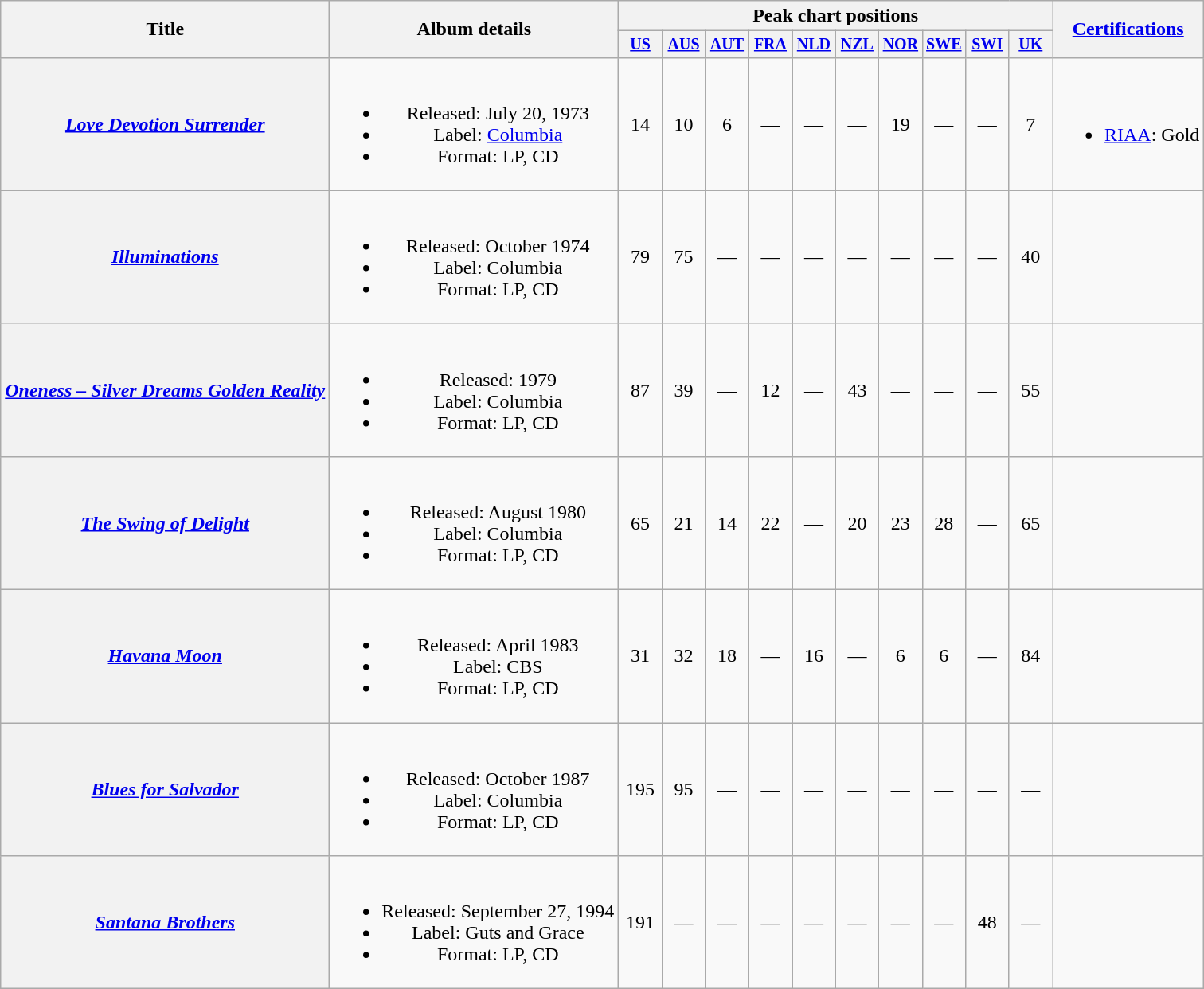<table class="wikitable plainrowheaders" style="text-align:center;">
<tr>
<th scope="col" rowspan="2">Title</th>
<th scope="col" rowspan="2">Album details</th>
<th scope="col" colspan="10">Peak chart positions</th>
<th scope="col" rowspan="2"><a href='#'>Certifications</a><br></th>
</tr>
<tr style="font-size:smaller;">
<th scope="col" width="30"><a href='#'>US</a><br></th>
<th scope="col" width="30"><a href='#'>AUS</a><br></th>
<th scope="col" width="30"><a href='#'>AUT</a><br></th>
<th scope="col" width="30"><a href='#'>FRA</a><br></th>
<th scope="col" width="30"><a href='#'>NLD</a><br></th>
<th scope="col" width="30"><a href='#'>NZL</a><br></th>
<th scope="col" width="30"><a href='#'>NOR</a><br></th>
<th scope="col" width="30"><a href='#'>SWE</a><br></th>
<th scope="col" width="30"><a href='#'>SWI</a><br></th>
<th scope="col" width="30"><a href='#'>UK</a><br></th>
</tr>
<tr>
<th scope="row"><em><a href='#'>Love Devotion Surrender</a></em></th>
<td><br><ul><li>Released: July 20, 1973</li><li>Label: <a href='#'>Columbia</a></li><li>Format: LP, CD</li></ul></td>
<td>14</td>
<td>10</td>
<td>6</td>
<td>—</td>
<td>—</td>
<td>—</td>
<td>19</td>
<td>—</td>
<td>—</td>
<td>7</td>
<td><br><ul><li><a href='#'>RIAA</a>: Gold</li></ul></td>
</tr>
<tr>
<th scope="row"><em><a href='#'>Illuminations</a></em></th>
<td><br><ul><li>Released: October 1974</li><li>Label: Columbia</li><li>Format: LP, CD</li></ul></td>
<td>79</td>
<td>75</td>
<td>—</td>
<td>—</td>
<td>—</td>
<td>—</td>
<td>—</td>
<td>—</td>
<td>—</td>
<td>40</td>
<td></td>
</tr>
<tr>
<th scope="row"><em><a href='#'>Oneness – Silver Dreams Golden Reality</a></em></th>
<td><br><ul><li>Released: 1979</li><li>Label: Columbia</li><li>Format: LP, CD</li></ul></td>
<td>87</td>
<td>39</td>
<td>—</td>
<td>12</td>
<td>—</td>
<td>43</td>
<td>—</td>
<td>—</td>
<td>—</td>
<td>55</td>
<td></td>
</tr>
<tr>
<th scope="row"><em><a href='#'>The Swing of Delight</a></em></th>
<td><br><ul><li>Released: August 1980</li><li>Label: Columbia</li><li>Format: LP, CD</li></ul></td>
<td>65</td>
<td>21</td>
<td>14</td>
<td>22</td>
<td>—</td>
<td>20</td>
<td>23</td>
<td>28</td>
<td>—</td>
<td>65</td>
<td></td>
</tr>
<tr>
<th scope="row"><em><a href='#'>Havana Moon</a></em></th>
<td><br><ul><li>Released: April 1983</li><li>Label: CBS</li><li>Format: LP, CD</li></ul></td>
<td>31</td>
<td>32</td>
<td>18</td>
<td>—</td>
<td>16</td>
<td>—</td>
<td>6</td>
<td>6</td>
<td>—</td>
<td>84</td>
<td></td>
</tr>
<tr>
<th scope="row"><em><a href='#'>Blues for Salvador</a></em></th>
<td><br><ul><li>Released: October 1987</li><li>Label: Columbia</li><li>Format: LP, CD</li></ul></td>
<td>195</td>
<td>95</td>
<td>—</td>
<td>—</td>
<td>—</td>
<td>—</td>
<td>—</td>
<td>—</td>
<td>—</td>
<td>—</td>
<td></td>
</tr>
<tr>
<th scope="row"><em><a href='#'>Santana Brothers</a></em></th>
<td><br><ul><li>Released: September 27, 1994</li><li>Label: Guts and Grace</li><li>Format: LP, CD</li></ul></td>
<td>191</td>
<td>—</td>
<td>—</td>
<td>—</td>
<td>—</td>
<td>—</td>
<td>—</td>
<td>—</td>
<td>48</td>
<td>—</td>
<td></td>
</tr>
</table>
